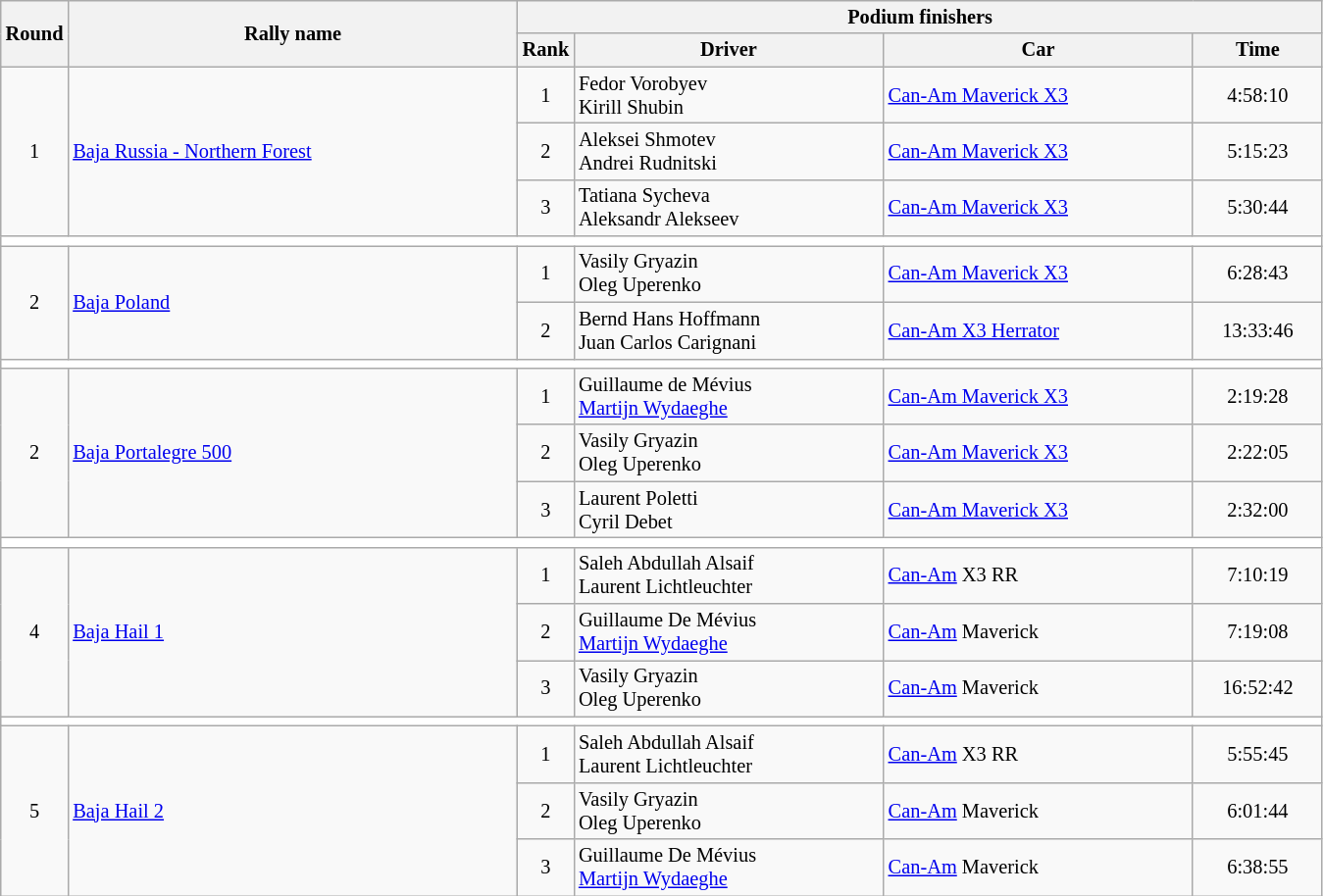<table class="wikitable" style="font-size:85%;">
<tr>
<th rowspan=2>Round</th>
<th style="width:22em" rowspan=2>Rally name</th>
<th colspan=4>Podium finishers</th>
</tr>
<tr>
<th>Rank</th>
<th style="width:15em">Driver</th>
<th style="width:15em">Car</th>
<th style="width:6em">Time</th>
</tr>
<tr>
<td rowspan=3 align=center>1</td>
<td rowspan=3> <a href='#'>Baja Russia - Northern Forest</a></td>
<td align=center>1</td>
<td> Fedor Vorobyev <br> Kirill Shubin</td>
<td><a href='#'>Can-Am Maverick X3</a></td>
<td align=center>4:58:10</td>
</tr>
<tr>
<td align=center>2</td>
<td> Aleksei Shmotev <br> Andrei Rudnitski</td>
<td><a href='#'>Can-Am Maverick X3</a></td>
<td align=center>5:15:23</td>
</tr>
<tr>
<td align=center>3</td>
<td> Tatiana Sycheva <br> Aleksandr Alekseev</td>
<td><a href='#'>Can-Am Maverick X3</a></td>
<td align=center>5:30:44</td>
</tr>
<tr style="background:white;">
<td colspan="6"></td>
</tr>
<tr>
<td rowspan=2 align=center>2</td>
<td rowspan=2> <a href='#'>Baja Poland</a></td>
<td align=center>1</td>
<td> Vasily Gryazin <br> Oleg Uperenko</td>
<td><a href='#'>Can-Am Maverick X3</a></td>
<td align=center>6:28:43</td>
</tr>
<tr>
<td align=center>2</td>
<td> Bernd Hans Hoffmann <br> Juan Carlos Carignani</td>
<td><a href='#'>Can-Am X3 Herrator</a></td>
<td align=center>13:33:46</td>
</tr>
<tr style="background:white;">
<td colspan="6"></td>
</tr>
<tr>
<td rowspan=3 align=center>2</td>
<td rowspan=3> <a href='#'>Baja Portalegre 500</a></td>
<td align=center>1</td>
<td> Guillaume de Mévius<br> <a href='#'>Martijn Wydaeghe</a></td>
<td><a href='#'>Can-Am Maverick X3</a></td>
<td align=center>2:19:28</td>
</tr>
<tr>
<td align=center>2</td>
<td> Vasily Gryazin<br> Oleg Uperenko</td>
<td><a href='#'>Can-Am Maverick X3</a></td>
<td align=center>2:22:05</td>
</tr>
<tr>
<td align=center>3</td>
<td> Laurent Poletti<br> Cyril Debet</td>
<td><a href='#'>Can-Am Maverick X3</a></td>
<td align=center>2:32:00</td>
</tr>
<tr style="background:white;">
<td colspan="6"></td>
</tr>
<tr>
<td rowspan=3 align=center>4</td>
<td rowspan=3> <a href='#'>Baja Hail 1</a></td>
<td align=center>1</td>
<td> Saleh Abdullah Alsaif<br> Laurent Lichtleuchter</td>
<td><a href='#'>Can-Am</a> X3 RR</td>
<td align=center>7:10:19</td>
</tr>
<tr>
<td align=center>2</td>
<td> Guillaume De Mévius<br> <a href='#'>Martijn Wydaeghe</a></td>
<td><a href='#'>Can-Am</a> Maverick</td>
<td align=center>7:19:08</td>
</tr>
<tr>
<td align=center>3</td>
<td> Vasily Gryazin<br> Oleg Uperenko</td>
<td><a href='#'>Can-Am</a> Maverick</td>
<td align=center>16:52:42</td>
</tr>
<tr style="background:white;">
<td colspan="6"></td>
</tr>
<tr>
<td rowspan=3 align=center>5</td>
<td rowspan=3> <a href='#'>Baja Hail 2</a></td>
<td align=center>1</td>
<td> Saleh Abdullah Alsaif<br> Laurent Lichtleuchter</td>
<td><a href='#'>Can-Am</a> X3 RR</td>
<td align=center>5:55:45</td>
</tr>
<tr>
<td align=center>2</td>
<td> Vasily Gryazin<br> Oleg Uperenko</td>
<td><a href='#'>Can-Am</a> Maverick</td>
<td align=center>6:01:44</td>
</tr>
<tr>
<td align=center>3</td>
<td> Guillaume De Mévius<br> <a href='#'>Martijn Wydaeghe</a></td>
<td><a href='#'>Can-Am</a> Maverick</td>
<td align=center>6:38:55</td>
</tr>
</table>
